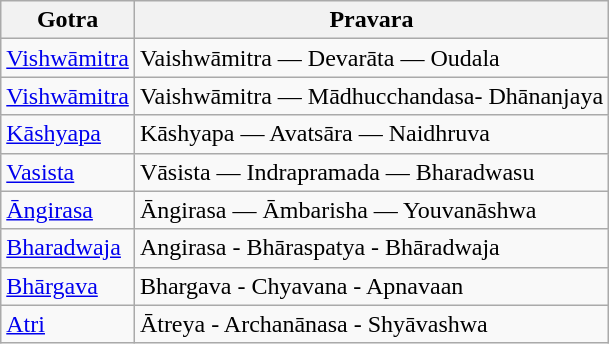<table class="wikitable">
<tr>
<th>Gotra</th>
<th>Pravara</th>
</tr>
<tr>
<td><a href='#'>Vishwāmitra</a></td>
<td>Vaishwāmitra — Devarāta — Oudala</td>
</tr>
<tr>
<td><a href='#'>Vishwāmitra</a></td>
<td>Vaishwāmitra — Mādhucchandasa- Dhānanjaya</td>
</tr>
<tr>
<td><a href='#'>Kāshyapa</a></td>
<td>Kāshyapa — Avatsāra — Naidhruva</td>
</tr>
<tr>
<td><a href='#'>Vasista</a></td>
<td>Vāsista — Indrapramada — Bharadwasu</td>
</tr>
<tr>
<td><a href='#'>Āngirasa</a></td>
<td>Āngirasa — Āmbarisha — Youvanāshwa</td>
</tr>
<tr>
<td><a href='#'>Bharadwaja</a></td>
<td>Angirasa  - Bhāraspatya - Bhāradwaja</td>
</tr>
<tr>
<td><a href='#'>Bhārgava</a></td>
<td>Bhargava - Chyavana - Apnavaan</td>
</tr>
<tr>
<td><a href='#'>Atri</a></td>
<td>Ātreya  - Archanānasa - Shyāvashwa</td>
</tr>
</table>
